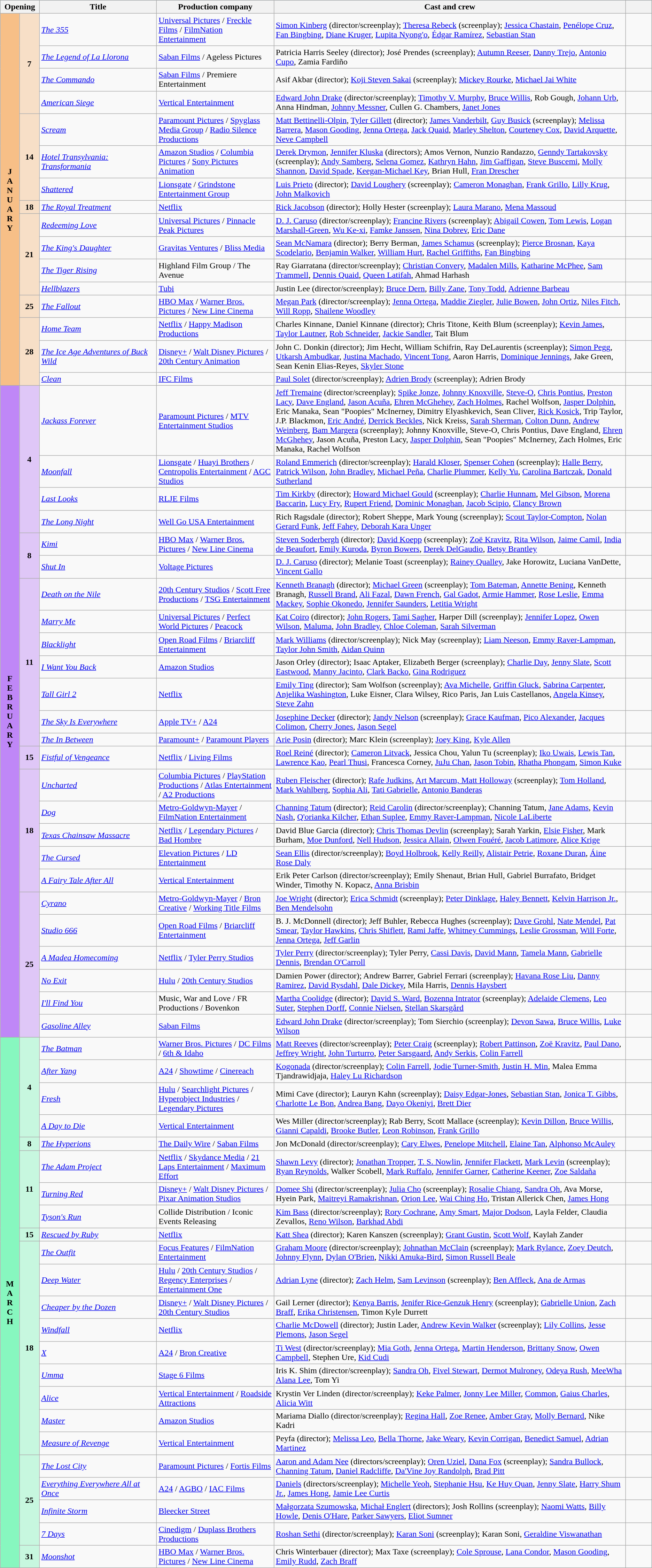<table class="wikitable sortable">
<tr style="background:#b0e0e6">
<th colspan="2" style="width:6%">Opening</th>
<th style="width:18%">Title</th>
<th style="width:18%">Production company</th>
<th>Cast and crew</th>
<th style="width:4%;"  class="unsortable"></th>
</tr>
<tr>
<th rowspan="16" style="background:#f7bf87;">J<br>A<br>N<br>U<br>A<br>R<br>Y</th>
<th rowspan="4" style="background:#f7dfc7"><strong>7</strong></th>
<td><em><a href='#'>The 355</a></em></td>
<td><a href='#'>Universal Pictures</a> / <a href='#'>Freckle Films</a> / <a href='#'>FilmNation Entertainment</a></td>
<td><a href='#'>Simon Kinberg</a> (director/screenplay); <a href='#'>Theresa Rebeck</a> (screenplay); <a href='#'>Jessica Chastain</a>, <a href='#'>Penélope Cruz</a>, <a href='#'>Fan Bingbing</a>, <a href='#'>Diane Kruger</a>, <a href='#'>Lupita Nyong'o</a>, <a href='#'>Édgar Ramírez</a>, <a href='#'>Sebastian Stan</a></td>
<td style=""></td>
</tr>
<tr>
<td><em><a href='#'>The Legend of La Llorona</a></em></td>
<td><a href='#'>Saban Films</a> / Ageless Pictures</td>
<td>Patricia Harris Seeley (director); José Prendes (screenplay); <a href='#'>Autumn Reeser</a>, <a href='#'>Danny Trejo</a>, <a href='#'>Antonio Cupo</a>, Zamia Fardiño</td>
<td style=""></td>
</tr>
<tr>
<td><em><a href='#'>The Commando</a></em></td>
<td><a href='#'>Saban Films</a> / Premiere Entertainment</td>
<td>Asif Akbar (director); <a href='#'>Koji Steven Sakai</a> (screenplay); <a href='#'>Mickey Rourke</a>, <a href='#'>Michael Jai White</a></td>
<td style=""></td>
</tr>
<tr>
<td><em><a href='#'>American Siege</a></em></td>
<td><a href='#'>Vertical Entertainment</a></td>
<td><a href='#'>Edward John Drake</a> (director/screenplay); <a href='#'>Timothy V. Murphy</a>, <a href='#'>Bruce Willis</a>, Rob Gough, <a href='#'>Johann Urb</a>, Anna Hindman, <a href='#'>Johnny Messner</a>, Cullen G. Chambers, <a href='#'>Janet Jones</a></td>
<td style=""></td>
</tr>
<tr>
<th rowspan="3" style="background:#f7dfc7"><strong>14</strong></th>
<td><em><a href='#'>Scream</a></em></td>
<td><a href='#'>Paramount Pictures</a> / <a href='#'>Spyglass Media Group</a> / <a href='#'>Radio Silence Productions</a></td>
<td><a href='#'>Matt Bettinelli-Olpin</a>, <a href='#'>Tyler Gillett</a> (director); <a href='#'>James Vanderbilt</a>, <a href='#'>Guy Busick</a> (screenplay); <a href='#'>Melissa Barrera</a>, <a href='#'>Mason Gooding</a>, <a href='#'>Jenna Ortega</a>, <a href='#'>Jack Quaid</a>, <a href='#'>Marley Shelton</a>, <a href='#'>Courteney Cox</a>, <a href='#'>David Arquette</a>, <a href='#'>Neve Campbell</a></td>
<td style=""></td>
</tr>
<tr>
<td><em><a href='#'>Hotel Transylvania: Transformania</a></em></td>
<td><a href='#'>Amazon Studios</a> / <a href='#'>Columbia Pictures</a> / <a href='#'>Sony Pictures Animation</a></td>
<td><a href='#'>Derek Drymon</a>, <a href='#'>Jennifer Kluska</a> (directors); Amos Vernon, Nunzio Randazzo, <a href='#'>Genndy Tartakovsky</a> (screenplay); <a href='#'>Andy Samberg</a>, <a href='#'>Selena Gomez</a>, <a href='#'>Kathryn Hahn</a>, <a href='#'>Jim Gaffigan</a>, <a href='#'>Steve Buscemi</a>, <a href='#'>Molly Shannon</a>, <a href='#'>David Spade</a>, <a href='#'>Keegan-Michael Key</a>, Brian Hull, <a href='#'>Fran Drescher</a></td>
<td style=""></td>
</tr>
<tr>
<td><em><a href='#'>Shattered</a></em></td>
<td><a href='#'>Lionsgate</a> / <a href='#'>Grindstone Entertainment Group</a></td>
<td><a href='#'>Luis Prieto</a> (director); <a href='#'>David Loughery</a> (screenplay); <a href='#'>Cameron Monaghan</a>, <a href='#'>Frank Grillo</a>, <a href='#'>Lilly Krug</a>, <a href='#'>John Malkovich</a></td>
<td style=""></td>
</tr>
<tr>
<th rowspan="1" style="background:#f7dfc7"><strong>18</strong></th>
<td><em><a href='#'>The Royal Treatment</a></em></td>
<td><a href='#'>Netflix</a></td>
<td><a href='#'>Rick Jacobson</a> (director); Holly Hester (screenplay); <a href='#'>Laura Marano</a>, <a href='#'>Mena Massoud</a></td>
<td style=""></td>
</tr>
<tr>
<th rowspan="4" style="background:#f7dfc7"><strong>21</strong></th>
<td><em><a href='#'>Redeeming Love</a></em></td>
<td><a href='#'>Universal Pictures</a> / <a href='#'>Pinnacle Peak Pictures</a></td>
<td><a href='#'>D. J. Caruso</a> (director/screenplay); <a href='#'>Francine Rivers</a> (screenplay); <a href='#'>Abigail Cowen</a>, <a href='#'>Tom Lewis</a>, <a href='#'>Logan Marshall-Green</a>, <a href='#'>Wu Ke-xi</a>, <a href='#'>Famke Janssen</a>, <a href='#'>Nina Dobrev</a>, <a href='#'>Eric Dane</a></td>
<td style=""></td>
</tr>
<tr>
<td><em><a href='#'>The King's Daughter</a></em></td>
<td><a href='#'>Gravitas Ventures</a> / <a href='#'>Bliss Media</a></td>
<td><a href='#'>Sean McNamara</a> (director); Berry Berman, <a href='#'>James Schamus</a> (screenplay); <a href='#'>Pierce Brosnan</a>, <a href='#'>Kaya Scodelario</a>, <a href='#'>Benjamin Walker</a>, <a href='#'>William Hurt</a>, <a href='#'>Rachel Griffiths</a>, <a href='#'>Fan Bingbing</a></td>
<td style=""></td>
</tr>
<tr>
<td><em><a href='#'>The Tiger Rising</a></em></td>
<td>Highland Film Group / The Avenue</td>
<td>Ray Giarratana (director/screenplay); <a href='#'>Christian Convery</a>, <a href='#'>Madalen Mills</a>, <a href='#'>Katharine McPhee</a>, <a href='#'>Sam Trammell</a>, <a href='#'>Dennis Quaid</a>, <a href='#'>Queen Latifah</a>, Ahmad Harhash</td>
<td style=""></td>
</tr>
<tr>
<td><em><a href='#'>Hellblazers</a></em></td>
<td><a href='#'>Tubi</a></td>
<td>Justin Lee (director/screenplay); <a href='#'>Bruce Dern</a>, <a href='#'>Billy Zane</a>, <a href='#'>Tony Todd</a>, <a href='#'>Adrienne Barbeau</a></td>
<td style=""></td>
</tr>
<tr>
<th rowspan="1" style="background:#f7dfc7"><strong>25</strong></th>
<td><em><a href='#'>The Fallout</a></em></td>
<td><a href='#'>HBO Max</a> / <a href='#'>Warner Bros. Pictures</a> / <a href='#'>New Line Cinema</a></td>
<td><a href='#'>Megan Park</a> (director/screenplay); <a href='#'>Jenna Ortega</a>, <a href='#'>Maddie Ziegler</a>, <a href='#'>Julie Bowen</a>, <a href='#'>John Ortiz</a>, <a href='#'>Niles Fitch</a>, <a href='#'>Will Ropp</a>, <a href='#'>Shailene Woodley</a></td>
<td style=""></td>
</tr>
<tr>
<th rowspan="3" style="background:#f7dfc7">28</th>
<td><em><a href='#'>Home Team</a></em></td>
<td><a href='#'>Netflix</a> / <a href='#'>Happy Madison Productions</a></td>
<td>Charles Kinnane, Daniel Kinnane (director); Chris Titone, Keith Blum (screenplay); <a href='#'>Kevin James</a>, <a href='#'>Taylor Lautner</a>, <a href='#'>Rob Schneider</a>, <a href='#'>Jackie Sandler</a>, Tait Blum</td>
<td style=""></td>
</tr>
<tr>
<td><em><a href='#'>The Ice Age Adventures of Buck Wild</a></em></td>
<td><a href='#'>Disney+</a> / <a href='#'>Walt Disney Pictures</a> / <a href='#'>20th Century Animation</a></td>
<td>John C. Donkin (director); Jim Hecht, William Schifrin, Ray DeLaurentis (screenplay); <a href='#'>Simon Pegg</a>, <a href='#'>Utkarsh Ambudkar</a>, <a href='#'>Justina Machado</a>, <a href='#'>Vincent Tong</a>, Aaron Harris, <a href='#'>Dominique Jennings</a>, Jake Green, Sean Kenin Elias-Reyes, <a href='#'>Skyler Stone</a></td>
<td style=""></td>
</tr>
<tr>
<td><em><a href='#'>Clean</a></em></td>
<td><a href='#'>IFC Films</a></td>
<td><a href='#'>Paul Solet</a> (director/screenplay); <a href='#'>Adrien Brody</a> (screenplay); Adrien Brody</td>
<td style=""></td>
</tr>
<tr>
<th rowspan="25" style="background:#bf87f7;">F<br>E<br>B<br>R<br>U<br>A<br>R<br>Y</th>
<th rowspan="4" style="background:#dfc7f7;">4</th>
<td><em><a href='#'>Jackass Forever</a></em></td>
<td><a href='#'>Paramount Pictures</a> / <a href='#'>MTV Entertainment Studios</a></td>
<td><a href='#'>Jeff Tremaine</a> (director/screenplay); <a href='#'>Spike Jonze</a>, <a href='#'>Johnny Knoxville</a>, <a href='#'>Steve-O</a>, <a href='#'>Chris Pontius</a>, <a href='#'>Preston Lacy</a>, <a href='#'>Dave England</a>, <a href='#'>Jason Acuña</a>, <a href='#'>Ehren McGhehey</a>, <a href='#'>Zach Holmes</a>, Rachel Wolfson, <a href='#'>Jasper Dolphin</a>, Eric Manaka, Sean "Poopies" McInerney, Dimitry Elyashkevich, Sean Cliver, <a href='#'>Rick Kosick</a>, Trip Taylor, J.P. Blackmon, <a href='#'>Eric André</a>, <a href='#'>Derrick Beckles</a>, Nick Kreiss, <a href='#'>Sarah Sherman</a>, <a href='#'>Colton Dunn</a>, <a href='#'>Andrew Weinberg</a>, <a href='#'>Bam Margera</a> (screenplay); Johnny Knoxville, Steve-O, Chris Pontius, Dave England, <a href='#'>Ehren McGhehey</a>, Jason Acuña, Preston Lacy, <a href='#'>Jasper Dolphin</a>, Sean "Poopies" McInerney, Zach Holmes, Eric Manaka, Rachel Wolfson</td>
<td style=""></td>
</tr>
<tr>
<td><em><a href='#'>Moonfall</a></em></td>
<td><a href='#'>Lionsgate</a> / <a href='#'>Huayi Brothers</a> / <a href='#'>Centropolis Entertainment</a> / <a href='#'>AGC Studios</a></td>
<td><a href='#'>Roland Emmerich</a> (director/screenplay); <a href='#'>Harald Kloser</a>, <a href='#'>Spenser Cohen</a> (screenplay); <a href='#'>Halle Berry</a>, <a href='#'>Patrick Wilson</a>, <a href='#'>John Bradley</a>, <a href='#'>Michael Peña</a>, <a href='#'>Charlie Plummer</a>, <a href='#'>Kelly Yu</a>, <a href='#'>Carolina Bartczak</a>, <a href='#'>Donald Sutherland</a></td>
<td style=""></td>
</tr>
<tr>
<td><em><a href='#'>Last Looks</a></em></td>
<td><a href='#'>RLJE Films</a></td>
<td><a href='#'>Tim Kirkby</a> (director); <a href='#'>Howard Michael Gould</a> (screenplay); <a href='#'>Charlie Hunnam</a>, <a href='#'>Mel Gibson</a>, <a href='#'>Morena Baccarin</a>, <a href='#'>Lucy Fry</a>, <a href='#'>Rupert Friend</a>, <a href='#'>Dominic Monaghan</a>, <a href='#'>Jacob Scipio</a>, <a href='#'>Clancy Brown</a></td>
<td style=""></td>
</tr>
<tr>
<td><em><a href='#'>The Long Night</a></em></td>
<td><a href='#'>Well Go USA Entertainment</a></td>
<td>Rich Ragsdale (director); Robert Sheppe, Mark Young (screenplay); <a href='#'>Scout Taylor-Compton</a>, <a href='#'>Nolan Gerard Funk</a>, <a href='#'>Jeff Fahey</a>, <a href='#'>Deborah Kara Unger</a></td>
<td style=""></td>
</tr>
<tr>
<th rowspan="2" style="background:#dfc7f7;">8</th>
<td><em><a href='#'>Kimi</a></em></td>
<td><a href='#'>HBO Max</a> / <a href='#'>Warner Bros. Pictures</a> / <a href='#'>New Line Cinema</a></td>
<td><a href='#'>Steven Soderbergh</a> (director); <a href='#'>David Koepp</a> (screenplay); <a href='#'>Zoë Kravitz</a>, <a href='#'>Rita Wilson</a>, <a href='#'>Jaime Camil</a>, <a href='#'>India de Beaufort</a>, <a href='#'>Emily Kuroda</a>, <a href='#'>Byron Bowers</a>, <a href='#'>Derek DelGaudio</a>, <a href='#'>Betsy Brantley</a></td>
<td style=""></td>
</tr>
<tr>
<td><em><a href='#'>Shut In</a></em></td>
<td><a href='#'>Voltage Pictures</a></td>
<td><a href='#'>D. J. Caruso</a> (director); Melanie Toast (screenplay); <a href='#'>Rainey Qualley</a>, Jake Horowitz, Luciana VanDette, <a href='#'>Vincent Gallo</a></td>
<td style=""></td>
</tr>
<tr>
<th rowspan="7" style="background:#dfc7f7;">11</th>
<td><em><a href='#'>Death on the Nile</a></em></td>
<td><a href='#'>20th Century Studios</a> / <a href='#'>Scott Free Productions</a> / <a href='#'>TSG Entertainment</a></td>
<td><a href='#'>Kenneth Branagh</a> (director); <a href='#'>Michael Green</a> (screenplay); <a href='#'>Tom Bateman</a>, <a href='#'>Annette Bening</a>, Kenneth Branagh, <a href='#'>Russell Brand</a>, <a href='#'>Ali Fazal</a>, <a href='#'>Dawn French</a>, <a href='#'>Gal Gadot</a>, <a href='#'>Armie Hammer</a>, <a href='#'>Rose Leslie</a>, <a href='#'>Emma Mackey</a>, <a href='#'>Sophie Okonedo</a>, <a href='#'>Jennifer Saunders</a>, <a href='#'>Letitia Wright</a></td>
<td style=""></td>
</tr>
<tr>
<td><em><a href='#'>Marry Me</a></em></td>
<td><a href='#'>Universal Pictures</a> / <a href='#'>Perfect World Pictures</a> / <a href='#'>Peacock</a></td>
<td><a href='#'>Kat Coiro</a> (director); <a href='#'>John Rogers</a>, <a href='#'>Tami Sagher</a>, Harper Dill (screenplay); <a href='#'>Jennifer Lopez</a>, <a href='#'>Owen Wilson</a>, <a href='#'>Maluma</a>, <a href='#'>John Bradley</a>, <a href='#'>Chloe Coleman</a>, <a href='#'>Sarah Silverman</a></td>
<td style=""></td>
</tr>
<tr>
<td><em><a href='#'>Blacklight</a></em></td>
<td><a href='#'>Open Road Films</a> / <a href='#'>Briarcliff Entertainment</a></td>
<td><a href='#'>Mark Williams</a> (director/screenplay); Nick May (screenplay); <a href='#'>Liam Neeson</a>, <a href='#'>Emmy Raver-Lampman</a>, <a href='#'>Taylor John Smith</a>, <a href='#'>Aidan Quinn</a></td>
<td style=""></td>
</tr>
<tr>
<td><em><a href='#'>I Want You Back</a></em></td>
<td><a href='#'>Amazon Studios</a></td>
<td>Jason Orley (director); Isaac Aptaker, Elizabeth Berger (screenplay); <a href='#'>Charlie Day</a>, <a href='#'>Jenny Slate</a>, <a href='#'>Scott Eastwood</a>, <a href='#'>Manny Jacinto</a>, <a href='#'>Clark Backo</a>, <a href='#'>Gina Rodriguez</a></td>
<td style=""></td>
</tr>
<tr>
<td><em><a href='#'>Tall Girl 2</a></em></td>
<td><a href='#'>Netflix</a></td>
<td><a href='#'>Emily Ting</a> (director); Sam Wolfson (screenplay); <a href='#'>Ava Michelle</a>, <a href='#'>Griffin Gluck</a>, <a href='#'>Sabrina Carpenter</a>, <a href='#'>Anjelika Washington</a>, Luke Eisner, Clara Wilsey, Rico Paris, Jan Luis Castellanos, <a href='#'>Angela Kinsey</a>, <a href='#'>Steve Zahn</a></td>
<td style=""></td>
</tr>
<tr>
<td><em><a href='#'>The Sky Is Everywhere</a></em></td>
<td><a href='#'>Apple TV+</a> / <a href='#'>A24</a></td>
<td><a href='#'>Josephine Decker</a> (director); <a href='#'>Jandy Nelson</a> (screenplay); <a href='#'>Grace Kaufman</a>, <a href='#'>Pico Alexander</a>, <a href='#'>Jacques Colimon</a>, <a href='#'>Cherry Jones</a>, <a href='#'>Jason Segel</a></td>
<td style=""></td>
</tr>
<tr>
<td><em><a href='#'>The In Between</a></em></td>
<td><a href='#'>Paramount+</a> / <a href='#'>Paramount Players</a></td>
<td><a href='#'>Arie Posin</a> (director); Marc Klein (screenplay); <a href='#'>Joey King</a>, <a href='#'>Kyle Allen</a></td>
<td style=""></td>
</tr>
<tr>
<th rowspan="1" style="background:#dfc7f7;">15</th>
<td><em><a href='#'>Fistful of Vengeance</a></em></td>
<td><a href='#'>Netflix</a> / <a href='#'>Living Films</a></td>
<td><a href='#'>Roel Reiné</a> (director); <a href='#'>Cameron Litvack</a>, Jessica Chou, Yalun Tu (screenplay); <a href='#'>Iko Uwais</a>, <a href='#'>Lewis Tan</a>, <a href='#'>Lawrence Kao</a>, <a href='#'>Pearl Thusi</a>, Francesca Corney, <a href='#'>JuJu Chan</a>, <a href='#'>Jason Tobin</a>, <a href='#'>Rhatha Phongam</a>, <a href='#'>Simon Kuke</a></td>
<td style=""></td>
</tr>
<tr>
<th rowspan="5" style="background:#dfc7f7;">18</th>
<td><em><a href='#'>Uncharted</a></em></td>
<td><a href='#'>Columbia Pictures</a> / <a href='#'>PlayStation Productions</a> / <a href='#'>Atlas Entertainment</a> / <a href='#'>A2 Productions</a></td>
<td><a href='#'>Ruben Fleischer</a> (director); <a href='#'>Rafe Judkins</a>, <a href='#'>Art Marcum, Matt Holloway</a> (screenplay); <a href='#'>Tom Holland</a>, <a href='#'>Mark Wahlberg</a>, <a href='#'>Sophia Ali</a>, <a href='#'>Tati Gabrielle</a>, <a href='#'>Antonio Banderas</a></td>
<td style=""></td>
</tr>
<tr>
<td><em><a href='#'>Dog</a></em></td>
<td><a href='#'>Metro-Goldwyn-Mayer</a> / <a href='#'>FilmNation Entertainment</a></td>
<td><a href='#'>Channing Tatum</a> (director); <a href='#'>Reid Carolin</a> (director/screenplay); Channing Tatum, <a href='#'>Jane Adams</a>, <a href='#'>Kevin Nash</a>, <a href='#'>Q'orianka Kilcher</a>, <a href='#'>Ethan Suplee</a>, <a href='#'>Emmy Raver-Lampman</a>, <a href='#'>Nicole LaLiberte</a></td>
<td style=""></td>
</tr>
<tr>
<td><em><a href='#'>Texas Chainsaw Massacre</a></em></td>
<td><a href='#'>Netflix</a> / <a href='#'>Legendary Pictures</a> / <a href='#'>Bad Hombre</a></td>
<td>David Blue Garcia (director); <a href='#'>Chris Thomas Devlin</a> (screenplay); Sarah Yarkin, <a href='#'>Elsie Fisher</a>, Mark Burham, <a href='#'>Moe Dunford</a>, <a href='#'>Nell Hudson</a>, <a href='#'>Jessica Allain</a>, <a href='#'>Olwen Fouéré</a>, <a href='#'>Jacob Latimore</a>, <a href='#'>Alice Krige</a></td>
<td style=""></td>
</tr>
<tr>
<td><em><a href='#'>The Cursed</a></em></td>
<td><a href='#'>Elevation Pictures</a> / <a href='#'>LD Entertainment</a></td>
<td><a href='#'>Sean Ellis</a> (director/screenplay); <a href='#'>Boyd Holbrook</a>, <a href='#'>Kelly Reilly</a>, <a href='#'>Alistair Petrie</a>, <a href='#'>Roxane Duran</a>, <a href='#'>Áine Rose Daly</a></td>
<td style=""></td>
</tr>
<tr>
<td><em><a href='#'>A Fairy Tale After All</a></em></td>
<td><a href='#'>Vertical Entertainment</a></td>
<td>Erik Peter Carlson (director/screenplay); Emily Shenaut, Brian Hull, Gabriel Burrafato, Bridget Winder, Timothy N. Kopacz, <a href='#'>Anna Brisbin</a></td>
<td style=""></td>
</tr>
<tr>
<th rowspan="6" style="background:#dfc7f7;">25</th>
<td><em><a href='#'>Cyrano</a></em></td>
<td><a href='#'>Metro-Goldwyn-Mayer</a> / <a href='#'>Bron Creative</a> / <a href='#'>Working Title Films</a></td>
<td><a href='#'>Joe Wright</a> (director); <a href='#'>Erica Schmidt</a> (screenplay); <a href='#'>Peter Dinklage</a>, <a href='#'>Haley Bennett</a>, <a href='#'>Kelvin Harrison Jr.</a>, <a href='#'>Ben Mendelsohn</a></td>
<td style=""></td>
</tr>
<tr>
<td><em><a href='#'>Studio 666</a></em></td>
<td><a href='#'>Open Road Films</a> / <a href='#'>Briarcliff Entertainment</a></td>
<td>B. J. McDonnell (director); Jeff Buhler, Rebecca Hughes (screenplay); <a href='#'>Dave Grohl</a>, <a href='#'>Nate Mendel</a>, <a href='#'>Pat Smear</a>, <a href='#'>Taylor Hawkins</a>, <a href='#'>Chris Shiflett</a>, <a href='#'>Rami Jaffe</a>, <a href='#'>Whitney Cummings</a>, <a href='#'>Leslie Grossman</a>, <a href='#'>Will Forte</a>, <a href='#'>Jenna Ortega</a>, <a href='#'>Jeff Garlin</a></td>
<td style=""></td>
</tr>
<tr>
<td><em><a href='#'>A Madea Homecoming</a></em></td>
<td><a href='#'>Netflix</a> / <a href='#'>Tyler Perry Studios</a></td>
<td><a href='#'>Tyler Perry</a> (director/screenplay); Tyler Perry, <a href='#'>Cassi Davis</a>, <a href='#'>David Mann</a>, <a href='#'>Tamela Mann</a>, <a href='#'>Gabrielle Dennis</a>, <a href='#'>Brendan O'Carroll</a></td>
<td style=""></td>
</tr>
<tr>
<td><em><a href='#'>No Exit</a></em></td>
<td><a href='#'>Hulu</a> / <a href='#'>20th Century Studios</a></td>
<td>Damien Power (director); Andrew Barrer, Gabriel Ferrari (screenplay); <a href='#'>Havana Rose Liu</a>, <a href='#'>Danny Ramirez</a>, <a href='#'>David Rysdahl</a>, <a href='#'>Dale Dickey</a>, Mila Harris, <a href='#'>Dennis Haysbert</a></td>
<td style=""></td>
</tr>
<tr>
<td><em><a href='#'>I'll Find You</a></em></td>
<td>Music, War and Love / FR Productions / Bovenkon</td>
<td><a href='#'>Martha Coolidge</a> (director); <a href='#'>David S. Ward</a>, <a href='#'>Bozenna Intrator</a> (screenplay); <a href='#'>Adelaide Clemens</a>, <a href='#'>Leo Suter</a>, <a href='#'>Stephen Dorff</a>, <a href='#'>Connie Nielsen</a>, <a href='#'>Stellan Skarsgård</a></td>
<td></td>
</tr>
<tr>
<td><em><a href='#'>Gasoline Alley</a></em></td>
<td><a href='#'>Saban Films</a></td>
<td><a href='#'>Edward John Drake</a> (director/screenplay); Tom Sierchio (screenplay); <a href='#'>Devon Sawa</a>, <a href='#'>Bruce Willis</a>, <a href='#'>Luke Wilson</a></td>
<td style=""></td>
</tr>
<tr>
<th rowspan="23" style="background:#87f7bf;">M<br>A<br>R<br>C<br>H</th>
<th rowspan="4" style="background:#c7f7df">4</th>
<td><em><a href='#'>The Batman</a></em></td>
<td><a href='#'>Warner Bros. Pictures</a> / <a href='#'>DC Films</a> / <a href='#'>6th & Idaho</a></td>
<td><a href='#'>Matt Reeves</a> (director/screenplay); <a href='#'>Peter Craig</a> (screenplay); <a href='#'>Robert Pattinson</a>, <a href='#'>Zoë Kravitz</a>, <a href='#'>Paul Dano</a>, <a href='#'>Jeffrey Wright</a>, <a href='#'>John Turturro</a>, <a href='#'>Peter Sarsgaard</a>, <a href='#'>Andy Serkis</a>, <a href='#'>Colin Farrell</a></td>
<td style=""></td>
</tr>
<tr>
<td><em><a href='#'>After Yang</a></em></td>
<td><a href='#'>A24</a> / <a href='#'>Showtime</a> / <a href='#'>Cinereach</a></td>
<td><a href='#'>Kogonada</a> (director/screenplay); <a href='#'>Colin Farrell</a>, <a href='#'>Jodie Turner-Smith</a>, <a href='#'>Justin H. Min</a>, Malea Emma Tjandrawidjaja, <a href='#'>Haley Lu Richardson</a></td>
<td style=""></td>
</tr>
<tr>
<td><em><a href='#'>Fresh</a></em></td>
<td><a href='#'>Hulu</a> / <a href='#'>Searchlight Pictures</a> / <a href='#'>Hyperobject Industries</a> / <a href='#'>Legendary Pictures</a></td>
<td>Mimi Cave (director); Lauryn Kahn (screenplay); <a href='#'>Daisy Edgar-Jones</a>, <a href='#'>Sebastian Stan</a>, <a href='#'>Jonica T. Gibbs</a>, <a href='#'>Charlotte Le Bon</a>, <a href='#'>Andrea Bang</a>, <a href='#'>Dayo Okeniyi</a>, <a href='#'>Brett Dier</a></td>
<td style=""></td>
</tr>
<tr>
<td><em><a href='#'>A Day to Die</a></em></td>
<td><a href='#'>Vertical Entertainment</a></td>
<td>Wes Miller (director/screenplay); Rab Berry, Scott Mallace (screenplay); <a href='#'>Kevin Dillon</a>, <a href='#'>Bruce Willis</a>, <a href='#'>Gianni Capaldi</a>, <a href='#'>Brooke Butler</a>, <a href='#'>Leon Robinson</a>, <a href='#'>Frank Grillo</a></td>
<td style=""></td>
</tr>
<tr>
<th style="background:#c7f7df">8</th>
<td><em><a href='#'>The Hyperions</a></em></td>
<td><a href='#'>The Daily Wire</a> / <a href='#'>Saban Films</a></td>
<td>Jon McDonald (director/screenplay); <a href='#'>Cary Elwes</a>, <a href='#'>Penelope Mitchell</a>, <a href='#'>Elaine Tan</a>, <a href='#'>Alphonso McAuley</a></td>
<td style=""></td>
</tr>
<tr>
<th rowspan="3" style="background:#c7f7df">11</th>
<td><em><a href='#'>The Adam Project</a></em></td>
<td><a href='#'>Netflix</a> / <a href='#'>Skydance Media</a> / <a href='#'>21 Laps Entertainment</a> / <a href='#'>Maximum Effort</a></td>
<td><a href='#'>Shawn Levy</a> (director); <a href='#'>Jonathan Tropper</a>, <a href='#'>T. S. Nowlin</a>, <a href='#'>Jennifer Flackett</a>, <a href='#'>Mark Levin</a> (screenplay); <a href='#'>Ryan Reynolds</a>, Walker Scobell, <a href='#'>Mark Ruffalo</a>, <a href='#'>Jennifer Garner</a>, <a href='#'>Catherine Keener</a>, <a href='#'>Zoe Saldaña</a></td>
<td style=""></td>
</tr>
<tr>
<td><em><a href='#'>Turning Red</a></em></td>
<td><a href='#'>Disney+</a> / <a href='#'>Walt Disney Pictures</a> / <a href='#'>Pixar Animation Studios</a></td>
<td><a href='#'>Domee Shi</a> (director/screenplay); <a href='#'>Julia Cho</a> (screenplay); <a href='#'>Rosalie Chiang</a>, <a href='#'>Sandra Oh</a>, Ava Morse, Hyein Park, <a href='#'>Maitreyi Ramakrishnan</a>, <a href='#'>Orion Lee</a>, <a href='#'>Wai Ching Ho</a>, Tristan Allerick Chen, <a href='#'>James Hong</a></td>
<td style=""></td>
</tr>
<tr>
<td><em><a href='#'>Tyson's Run</a></em></td>
<td>Collide Distribution / Iconic Events Releasing</td>
<td><a href='#'>Kim Bass</a> (director/screenplay); <a href='#'>Rory Cochrane</a>, <a href='#'>Amy Smart</a>, <a href='#'>Major Dodson</a>, Layla Felder, Claudia Zevallos, <a href='#'>Reno Wilson</a>, <a href='#'>Barkhad Abdi</a></td>
<td style=""></td>
</tr>
<tr>
<th rowspan="1" style="background:#c7f7df">15</th>
<td><em><a href='#'>Rescued by Ruby</a></em></td>
<td><a href='#'>Netflix</a></td>
<td><a href='#'>Katt Shea</a> (director); Karen Kanszen (screenplay); <a href='#'>Grant Gustin</a>, <a href='#'>Scott Wolf</a>, Kaylah Zander</td>
<td></td>
</tr>
<tr>
<th rowspan="9" style="background:#c7f7df">18</th>
<td><em><a href='#'>The Outfit</a></em></td>
<td><a href='#'>Focus Features</a> / <a href='#'>FilmNation Entertainment</a></td>
<td><a href='#'>Graham Moore</a> (director/screenplay); <a href='#'>Johnathan McClain</a> (screenplay); <a href='#'>Mark Rylance</a>, <a href='#'>Zoey Deutch</a>, <a href='#'>Johnny Flynn</a>, <a href='#'>Dylan O'Brien</a>, <a href='#'>Nikki Amuka-Bird</a>, <a href='#'>Simon Russell Beale</a></td>
<td style=""></td>
</tr>
<tr>
<td><em><a href='#'>Deep Water</a></em></td>
<td><a href='#'>Hulu</a> / <a href='#'>20th Century Studios</a> / <a href='#'>Regency Enterprises</a> / <a href='#'>Entertainment One</a></td>
<td><a href='#'>Adrian Lyne</a> (director); <a href='#'>Zach Helm</a>, <a href='#'>Sam Levinson</a> (screenplay); <a href='#'>Ben Affleck</a>, <a href='#'>Ana de Armas</a></td>
<td style=""></td>
</tr>
<tr>
<td><em><a href='#'>Cheaper by the Dozen</a></em></td>
<td><a href='#'>Disney+</a> / <a href='#'>Walt Disney Pictures</a> / <a href='#'>20th Century Studios</a></td>
<td>Gail Lerner (director); <a href='#'>Kenya Barris</a>, <a href='#'>Jenifer Rice-Genzuk Henry</a> (screenplay); <a href='#'>Gabrielle Union</a>, <a href='#'>Zach Braff</a>, <a href='#'>Erika Christensen</a>, Timon Kyle Durrett</td>
<td style=""></td>
</tr>
<tr>
<td><em><a href='#'>Windfall</a></em></td>
<td><a href='#'>Netflix</a></td>
<td><a href='#'>Charlie McDowell</a> (director); Justin Lader, <a href='#'>Andrew Kevin Walker</a> (screenplay); <a href='#'>Lily Collins</a>, <a href='#'>Jesse Plemons</a>, <a href='#'>Jason Segel</a></td>
<td style=""></td>
</tr>
<tr>
<td><em><a href='#'>X</a></em></td>
<td><a href='#'>A24</a> / <a href='#'>Bron Creative</a></td>
<td><a href='#'>Ti West</a> (director/screenplay); <a href='#'>Mia Goth</a>, <a href='#'>Jenna Ortega</a>, <a href='#'>Martin Henderson</a>, <a href='#'>Brittany Snow</a>, <a href='#'>Owen Campbell</a>, Stephen Ure, <a href='#'>Kid Cudi</a></td>
<td style=""></td>
</tr>
<tr>
<td><em><a href='#'>Umma</a></em></td>
<td><a href='#'>Stage 6 Films</a></td>
<td>Iris K. Shim (director/screenplay); <a href='#'>Sandra Oh</a>, <a href='#'>Fivel Stewart</a>, <a href='#'>Dermot Mulroney</a>, <a href='#'>Odeya Rush</a>, <a href='#'>MeeWha Alana Lee</a>, Tom Yi</td>
<td style=""></td>
</tr>
<tr>
<td><em><a href='#'>Alice</a></em></td>
<td><a href='#'>Vertical Entertainment</a> / <a href='#'>Roadside Attractions</a></td>
<td>Krystin Ver Linden (director/screenplay); <a href='#'>Keke Palmer</a>, <a href='#'>Jonny Lee Miller</a>, <a href='#'>Common</a>, <a href='#'>Gaius Charles</a>, <a href='#'>Alicia Witt</a></td>
<td style=""></td>
</tr>
<tr>
<td><em><a href='#'>Master</a></em></td>
<td><a href='#'>Amazon Studios</a></td>
<td>Mariama Diallo (director/screenplay); <a href='#'>Regina Hall</a>, <a href='#'>Zoe Renee</a>, <a href='#'>Amber Gray</a>, <a href='#'>Molly Bernard</a>, Nike Kadri</td>
<td style=""></td>
</tr>
<tr>
<td><em><a href='#'>Measure of Revenge</a></em></td>
<td><a href='#'>Vertical Entertainment</a></td>
<td>Peyfa (director); <a href='#'>Melissa Leo</a>, <a href='#'>Bella Thorne</a>, <a href='#'>Jake Weary</a>, <a href='#'>Kevin Corrigan</a>, <a href='#'>Benedict Samuel</a>, <a href='#'>Adrian Martinez</a></td>
<td style=""></td>
</tr>
<tr>
<th rowspan="4" style="background:#c7f7df">25</th>
<td><em><a href='#'>The Lost City</a></em></td>
<td><a href='#'>Paramount Pictures</a> / <a href='#'>Fortis Films</a></td>
<td><a href='#'>Aaron and Adam Nee</a> (directors/screenplay); <a href='#'>Oren Uziel</a>, <a href='#'>Dana Fox</a> (screenplay); <a href='#'>Sandra Bullock</a>, <a href='#'>Channing Tatum</a>, <a href='#'>Daniel Radcliffe</a>, <a href='#'>Da'Vine Joy Randolph</a>, <a href='#'>Brad Pitt</a></td>
<td style=""></td>
</tr>
<tr>
<td><em><a href='#'>Everything Everywhere All at Once</a></em></td>
<td><a href='#'>A24</a> / <a href='#'>AGBO</a> / <a href='#'>IAC Films</a></td>
<td><a href='#'>Daniels</a> (directors/screenplay); <a href='#'>Michelle Yeoh</a>, <a href='#'>Stephanie Hsu</a>, <a href='#'>Ke Huy Quan</a>, <a href='#'>Jenny Slate</a>, <a href='#'>Harry Shum Jr.</a>, <a href='#'>James Hong</a>, <a href='#'>Jamie Lee Curtis</a></td>
<td style=""></td>
</tr>
<tr>
<td><em><a href='#'>Infinite Storm</a></em></td>
<td><a href='#'>Bleecker Street</a></td>
<td><a href='#'>Małgorzata Szumowska</a>, <a href='#'>Michał Englert</a> (directors); Josh Rollins (screenplay); <a href='#'>Naomi Watts</a>, <a href='#'>Billy Howle</a>, <a href='#'>Denis O'Hare</a>, <a href='#'>Parker Sawyers</a>, <a href='#'>Eliot Sumner</a></td>
<td style="background:%23c7f7df"></td>
</tr>
<tr>
<td><em><a href='#'>7 Days</a></em></td>
<td><a href='#'>Cinedigm</a> / <a href='#'>Duplass Brothers Productions</a></td>
<td><a href='#'>Roshan Sethi</a> (director/screenplay); <a href='#'>Karan Soni</a> (screenplay); Karan Soni, <a href='#'>Geraldine Viswanathan</a></td>
<td style=""></td>
</tr>
<tr>
<th rowspan="1" style="background:#c7f7df">31</th>
<td><em><a href='#'>Moonshot</a></em></td>
<td><a href='#'>HBO Max</a> / <a href='#'>Warner Bros. Pictures</a> / <a href='#'>New Line Cinema</a></td>
<td>Chris Winterbauer (director); Max Taxe (screenplay); <a href='#'>Cole Sprouse</a>, <a href='#'>Lana Condor</a>, <a href='#'>Mason Gooding</a>, <a href='#'>Emily Rudd</a>, <a href='#'>Zach Braff</a></td>
<td style=""></td>
</tr>
</table>
